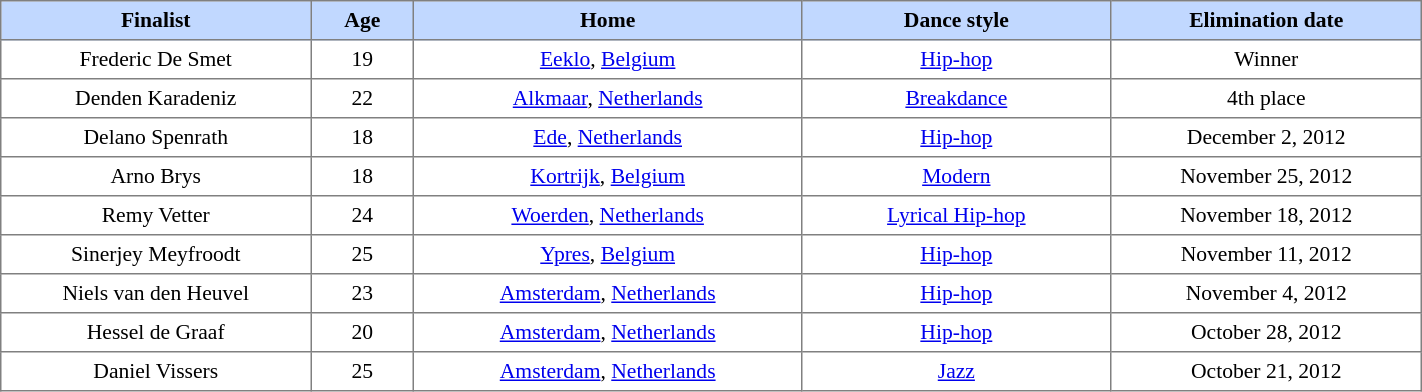<table border="1" cellpadding="4" cellspacing="0"  style="text-align:center; font-size:90%; border-collapse:collapse; width:75%;">
<tr style="background:#C1D8FF;">
<th style="width:12%;">Finalist</th>
<th style="width:4%; text-align:center;">Age</th>
<th style="width:15%;">Home</th>
<th style="width:12%;">Dance style</th>
<th style="width:12%;">Elimination date</th>
</tr>
<tr>
<td>Frederic De Smet</td>
<td>19</td>
<td><a href='#'>Eeklo</a>, <a href='#'>Belgium</a></td>
<td><a href='#'>Hip-hop</a></td>
<td>Winner</td>
</tr>
<tr>
<td>Denden Karadeniz</td>
<td>22</td>
<td><a href='#'>Alkmaar</a>, <a href='#'>Netherlands</a></td>
<td><a href='#'>Breakdance</a></td>
<td>4th place</td>
</tr>
<tr>
<td>Delano Spenrath</td>
<td>18</td>
<td><a href='#'>Ede</a>, <a href='#'>Netherlands</a></td>
<td><a href='#'>Hip-hop</a></td>
<td>December 2, 2012</td>
</tr>
<tr>
<td>Arno Brys</td>
<td>18</td>
<td><a href='#'>Kortrijk</a>, <a href='#'>Belgium</a></td>
<td><a href='#'>Modern</a></td>
<td>November 25, 2012</td>
</tr>
<tr>
<td>Remy Vetter</td>
<td>24</td>
<td><a href='#'>Woerden</a>, <a href='#'>Netherlands</a></td>
<td><a href='#'>Lyrical Hip-hop</a></td>
<td>November 18, 2012</td>
</tr>
<tr>
<td>Sinerjey Meyfroodt</td>
<td>25</td>
<td><a href='#'>Ypres</a>, <a href='#'>Belgium</a></td>
<td><a href='#'>Hip-hop</a></td>
<td>November 11, 2012</td>
</tr>
<tr>
<td>Niels van den Heuvel</td>
<td>23</td>
<td><a href='#'>Amsterdam</a>, <a href='#'>Netherlands</a></td>
<td><a href='#'>Hip-hop</a></td>
<td>November 4, 2012</td>
</tr>
<tr>
<td>Hessel de Graaf</td>
<td>20</td>
<td><a href='#'>Amsterdam</a>, <a href='#'>Netherlands</a></td>
<td><a href='#'>Hip-hop</a></td>
<td>October 28, 2012</td>
</tr>
<tr>
<td>Daniel Vissers</td>
<td>25</td>
<td><a href='#'>Amsterdam</a>, <a href='#'>Netherlands</a></td>
<td><a href='#'>Jazz</a></td>
<td>October 21, 2012</td>
</tr>
</table>
